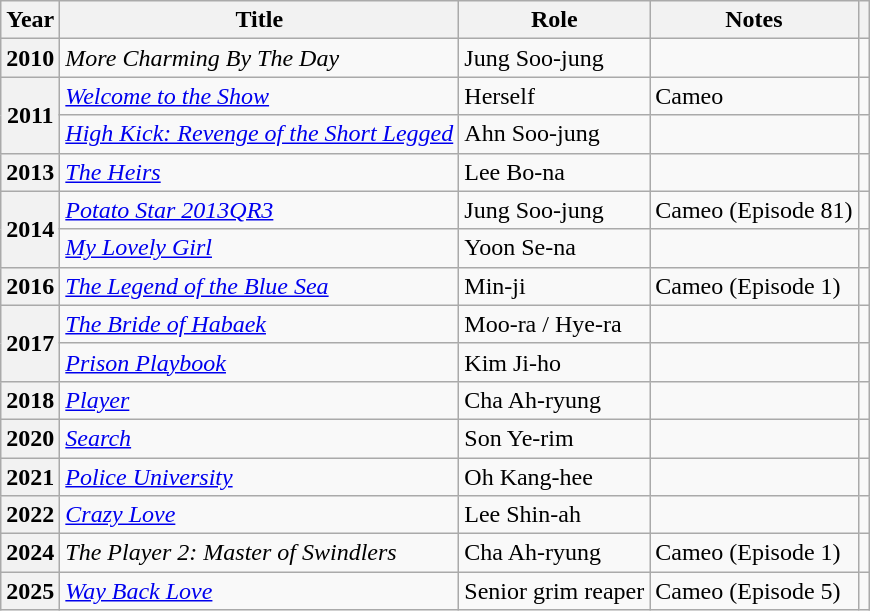<table class="wikitable plainrowheaders sortable">
<tr>
<th scope="col">Year</th>
<th scope="col">Title</th>
<th scope="col">Role</th>
<th scope="col">Notes</th>
<th scope="col" class="unsortable"></th>
</tr>
<tr>
<th scope="row">2010</th>
<td><em>More Charming By The Day</em></td>
<td>Jung Soo-jung</td>
<td></td>
<td style="text-align:center"></td>
</tr>
<tr>
<th scope="row" rowspan="2">2011</th>
<td><em><a href='#'>Welcome to the Show</a></em></td>
<td>Herself</td>
<td>Cameo</td>
<td style="text-align:center"></td>
</tr>
<tr>
<td><em><a href='#'>High Kick: Revenge of the Short Legged</a></em></td>
<td>Ahn Soo-jung</td>
<td></td>
<td style="text-align:center"></td>
</tr>
<tr>
<th scope="row">2013</th>
<td><em><a href='#'>The Heirs</a></em></td>
<td>Lee Bo-na</td>
<td></td>
<td style="text-align:center"></td>
</tr>
<tr>
<th scope="row" rowspan="2">2014</th>
<td><em><a href='#'>Potato Star 2013QR3</a></em></td>
<td>Jung Soo-jung</td>
<td>Cameo (Episode 81)</td>
<td style="text-align:center"></td>
</tr>
<tr>
<td><em><a href='#'>My Lovely Girl</a></em></td>
<td>Yoon Se-na</td>
<td></td>
<td style="text-align:center"></td>
</tr>
<tr>
<th scope="row">2016</th>
<td><em><a href='#'>The Legend of the Blue Sea</a></em></td>
<td>Min-ji</td>
<td>Cameo (Episode 1)</td>
<td style="text-align:center"></td>
</tr>
<tr>
<th scope="row" rowspan="2">2017</th>
<td><em><a href='#'>The Bride of Habaek</a></em></td>
<td>Moo-ra / Hye-ra</td>
<td></td>
<td style="text-align:center"></td>
</tr>
<tr>
<td><em><a href='#'>Prison Playbook</a></em></td>
<td>Kim Ji-ho</td>
<td></td>
<td style="text-align:center"></td>
</tr>
<tr>
<th scope="row">2018</th>
<td><em><a href='#'>Player</a></em></td>
<td>Cha Ah-ryung</td>
<td></td>
<td style="text-align:center"></td>
</tr>
<tr>
<th scope="row">2020</th>
<td><em><a href='#'>Search</a></em></td>
<td>Son Ye-rim</td>
<td></td>
<td style="text-align:center"></td>
</tr>
<tr>
<th scope="row">2021</th>
<td><em><a href='#'>Police University</a></em></td>
<td>Oh Kang-hee</td>
<td></td>
<td style="text-align:center"></td>
</tr>
<tr>
<th scope="row">2022</th>
<td><em><a href='#'>Crazy Love</a></em></td>
<td>Lee Shin-ah</td>
<td></td>
<td style="text-align:center"></td>
</tr>
<tr>
<th scope="row">2024</th>
<td><em>The Player 2: Master of Swindlers</em></td>
<td>Cha Ah-ryung</td>
<td>Cameo (Episode 1)</td>
<td style="text-align:center"></td>
</tr>
<tr>
<th scope="row">2025</th>
<td><a href='#'><em>Way Back Love</em></a></td>
<td>Senior grim reaper</td>
<td>Cameo (Episode 5)</td>
<td></td>
</tr>
</table>
